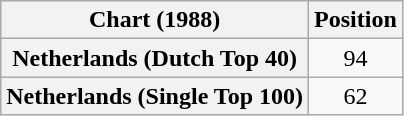<table class="wikitable sortable plainrowheaders" style="text-align:center">
<tr>
<th scope="col">Chart (1988)</th>
<th scope="col">Position</th>
</tr>
<tr>
<th scope="row">Netherlands (Dutch Top 40)</th>
<td>94</td>
</tr>
<tr>
<th scope="row">Netherlands (Single Top 100)</th>
<td>62</td>
</tr>
</table>
